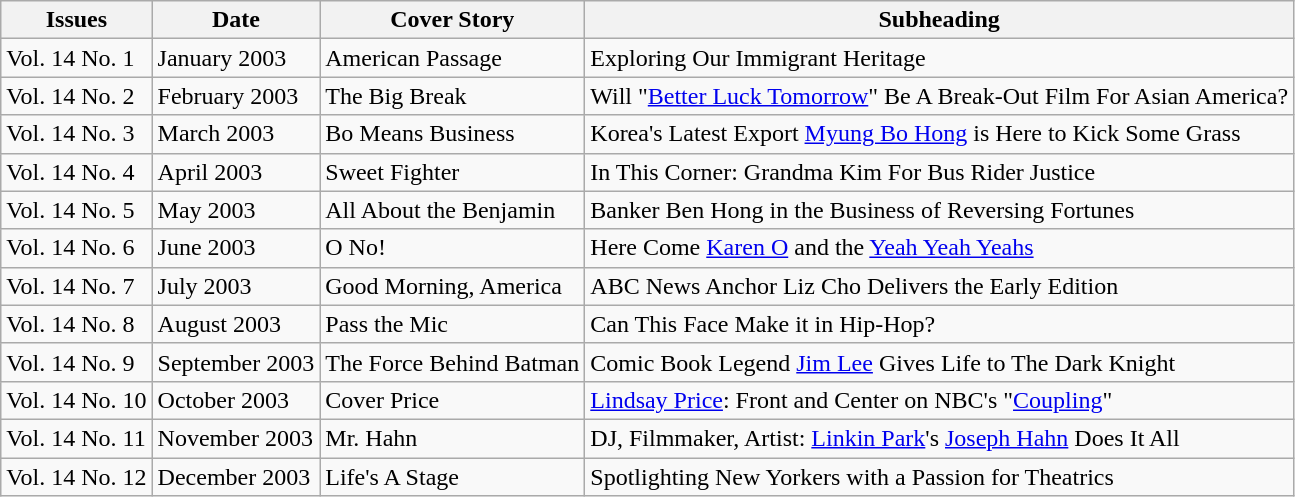<table class="wikitable">
<tr>
<th>Issues</th>
<th>Date</th>
<th>Cover Story</th>
<th>Subheading</th>
</tr>
<tr>
<td>Vol. 14 No. 1</td>
<td>January 2003</td>
<td>American Passage</td>
<td>Exploring Our Immigrant Heritage</td>
</tr>
<tr>
<td>Vol. 14 No. 2</td>
<td>February 2003</td>
<td>The Big Break</td>
<td>Will "<a href='#'>Better Luck Tomorrow</a>" Be A Break-Out Film For Asian America?</td>
</tr>
<tr>
<td>Vol. 14 No. 3</td>
<td>March 2003</td>
<td>Bo Means Business</td>
<td>Korea's Latest Export <a href='#'>Myung Bo Hong</a> is Here to Kick Some Grass</td>
</tr>
<tr>
<td>Vol. 14 No. 4</td>
<td>April 2003</td>
<td>Sweet Fighter</td>
<td>In This Corner: Grandma Kim For Bus Rider Justice</td>
</tr>
<tr>
<td>Vol. 14 No. 5</td>
<td>May 2003</td>
<td>All About the Benjamin</td>
<td>Banker Ben Hong in the Business of Reversing Fortunes</td>
</tr>
<tr>
<td>Vol. 14 No. 6</td>
<td>June 2003</td>
<td>O No!</td>
<td>Here Come <a href='#'>Karen O</a> and the <a href='#'>Yeah Yeah Yeahs</a></td>
</tr>
<tr>
<td>Vol. 14 No. 7</td>
<td>July 2003</td>
<td>Good Morning, America</td>
<td>ABC News Anchor Liz Cho Delivers the Early Edition</td>
</tr>
<tr>
<td>Vol. 14 No. 8</td>
<td>August 2003</td>
<td>Pass the Mic</td>
<td>Can This Face Make it in Hip-Hop?</td>
</tr>
<tr>
<td>Vol. 14 No. 9</td>
<td>September 2003</td>
<td>The Force Behind Batman</td>
<td>Comic Book Legend <a href='#'>Jim Lee</a> Gives Life to The Dark Knight</td>
</tr>
<tr>
<td>Vol. 14 No. 10</td>
<td>October 2003</td>
<td>Cover Price</td>
<td><a href='#'>Lindsay Price</a>: Front and Center on NBC's "<a href='#'>Coupling</a>"</td>
</tr>
<tr>
<td>Vol. 14 No. 11</td>
<td>November 2003</td>
<td>Mr. Hahn</td>
<td>DJ, Filmmaker, Artist: <a href='#'>Linkin Park</a>'s <a href='#'>Joseph Hahn</a> Does It All</td>
</tr>
<tr>
<td>Vol. 14 No. 12</td>
<td>December 2003</td>
<td>Life's A Stage</td>
<td>Spotlighting New Yorkers with a Passion for Theatrics</td>
</tr>
</table>
